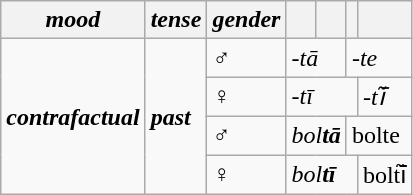<table class="wikitable">
<tr>
<th><em>mood</em></th>
<th><em>tense</em></th>
<th><em>gender</em></th>
<th></th>
<th></th>
<th></th>
<th></th>
</tr>
<tr>
<td rowspan="4"><strong><em>contrafactual</em></strong></td>
<td rowspan="4"><strong><em>past</em></strong></td>
<td>♂</td>
<td colspan="2"><em>-tā</em></td>
<td colspan="2"><em>-te</em></td>
</tr>
<tr>
<td>♀</td>
<td colspan="3"><em>-tī</em></td>
<td><em>-tī̃</em></td>
</tr>
<tr>
<td>♂</td>
<td colspan="2"><em>bol<strong>tā<strong><em></td>
<td colspan="2"></em>bol</strong>te</em></strong></td>
</tr>
<tr>
<td>♀</td>
<td colspan="3"><em>bol<strong>tī<strong><em></td>
<td></em>bol</strong>tī̃</em></strong></td>
</tr>
</table>
